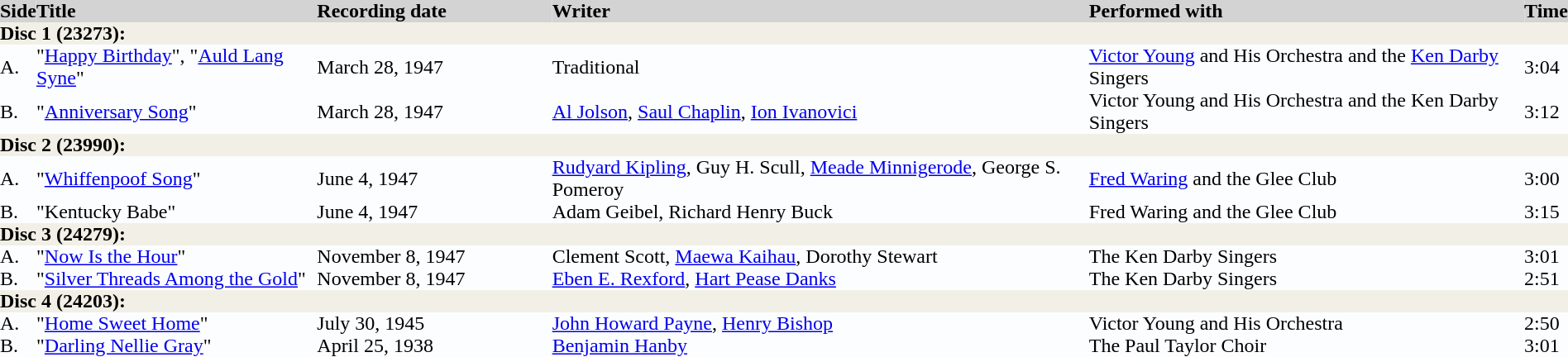<table border="0" cellpadding="0" cellspacing="0" style="width: 100%; margin: 1em 1em 1em 0; background: #FCFDFF; border-collapse: collapse;">
<tr bgcolor=#D3D3D4>
<td width=2%><strong>Side</strong></td>
<td><strong>Title</strong></td>
<td width=15%><strong>Recording date</strong></td>
<td><strong>Writer</strong></td>
<td><strong>Performed with</strong></td>
<td><strong>Time</strong></td>
</tr>
<tr bgcolor=#F2F0E6>
<td colspan=6><strong>Disc 1 (23273):</strong></td>
</tr>
<tr>
<td>A.</td>
<td>"<a href='#'>Happy Birthday</a>", "<a href='#'>Auld Lang Syne</a>"</td>
<td>March 28, 1947</td>
<td>Traditional</td>
<td><a href='#'>Victor Young</a> and His Orchestra and the <a href='#'>Ken Darby</a> Singers</td>
<td>3:04</td>
</tr>
<tr>
<td>B.</td>
<td>"<a href='#'>Anniversary Song</a>"</td>
<td>March 28, 1947</td>
<td><a href='#'>Al Jolson</a>, <a href='#'>Saul Chaplin</a>, <a href='#'>Ion Ivanovici</a></td>
<td>Victor Young and His Orchestra and the Ken Darby Singers</td>
<td>3:12</td>
</tr>
<tr bgcolor=#F2F0E6>
<td colspan=6><strong>Disc 2 (23990):</strong></td>
</tr>
<tr>
<td>A.</td>
<td>"<a href='#'>Whiffenpoof Song</a>"</td>
<td>June 4, 1947</td>
<td><a href='#'>Rudyard Kipling</a>, Guy H. Scull, <a href='#'>Meade Minnigerode</a>, George S. Pomeroy</td>
<td><a href='#'>Fred Waring</a> and the Glee Club</td>
<td>3:00</td>
</tr>
<tr>
<td>B.</td>
<td>"Kentucky Babe"</td>
<td>June 4, 1947</td>
<td>Adam Geibel, Richard Henry Buck</td>
<td>Fred Waring and the Glee Club</td>
<td>3:15</td>
</tr>
<tr bgcolor=#F2F0E6>
<td colspan=6><strong>Disc 3 (24279):</strong></td>
</tr>
<tr>
<td>A.</td>
<td>"<a href='#'>Now Is the Hour</a>"</td>
<td>November 8, 1947</td>
<td>Clement Scott, <a href='#'>Maewa Kaihau</a>, Dorothy Stewart</td>
<td>The Ken Darby Singers</td>
<td>3:01</td>
</tr>
<tr>
<td>B.</td>
<td>"<a href='#'>Silver Threads Among the Gold</a>"</td>
<td>November 8, 1947</td>
<td><a href='#'>Eben E. Rexford</a>, <a href='#'>Hart Pease Danks</a></td>
<td>The Ken Darby Singers</td>
<td>2:51</td>
</tr>
<tr bgcolor=#F2F0E6>
<td colspan=6><strong>Disc 4 (24203):</strong></td>
</tr>
<tr>
<td>A.</td>
<td>"<a href='#'>Home Sweet Home</a>"</td>
<td>July 30, 1945</td>
<td><a href='#'>John Howard Payne</a>, <a href='#'>Henry Bishop</a></td>
<td>Victor Young and His Orchestra</td>
<td>2:50</td>
</tr>
<tr>
<td>B.</td>
<td>"<a href='#'>Darling Nellie Gray</a>"</td>
<td>April 25, 1938</td>
<td><a href='#'>Benjamin Hanby</a></td>
<td>The Paul Taylor Choir</td>
<td>3:01</td>
</tr>
</table>
